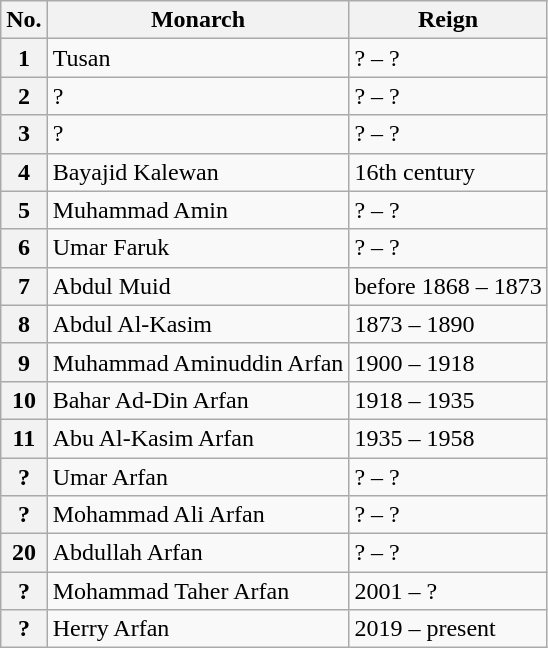<table class="wikitable">
<tr>
<th>No.</th>
<th>Monarch</th>
<th>Reign</th>
</tr>
<tr>
<th>1</th>
<td>Tusan</td>
<td>? – ?</td>
</tr>
<tr>
<th>2</th>
<td>?</td>
<td>? – ?</td>
</tr>
<tr>
<th>3</th>
<td>?</td>
<td>? – ?</td>
</tr>
<tr>
<th>4</th>
<td>Bayajid Kalewan</td>
<td>16th century</td>
</tr>
<tr>
<th>5</th>
<td>Muhammad Amin</td>
<td>? – ?</td>
</tr>
<tr>
<th>6</th>
<td>Umar Faruk</td>
<td>? – ?</td>
</tr>
<tr>
<th>7</th>
<td>Abdul Muid</td>
<td>before 1868 – 1873</td>
</tr>
<tr>
<th>8</th>
<td>Abdul Al-Kasim</td>
<td>1873 – 1890</td>
</tr>
<tr>
<th>9</th>
<td>Muhammad Aminuddin Arfan</td>
<td>1900 – 1918</td>
</tr>
<tr>
<th>10</th>
<td>Bahar Ad-Din Arfan</td>
<td>1918 – 1935</td>
</tr>
<tr>
<th>11</th>
<td>Abu Al-Kasim Arfan</td>
<td>1935 – 1958 </td>
</tr>
<tr>
<th>?</th>
<td>Umar Arfan</td>
<td>? – ?</td>
</tr>
<tr>
<th>?</th>
<td>Mohammad Ali Arfan</td>
<td>? – ?</td>
</tr>
<tr>
<th>20</th>
<td>Abdullah Arfan</td>
<td>? – ? </td>
</tr>
<tr>
<th>?</th>
<td>Mohammad Taher Arfan</td>
<td>2001 – ?</td>
</tr>
<tr>
<th>?</th>
<td>Herry Arfan</td>
<td>2019 – present</td>
</tr>
</table>
